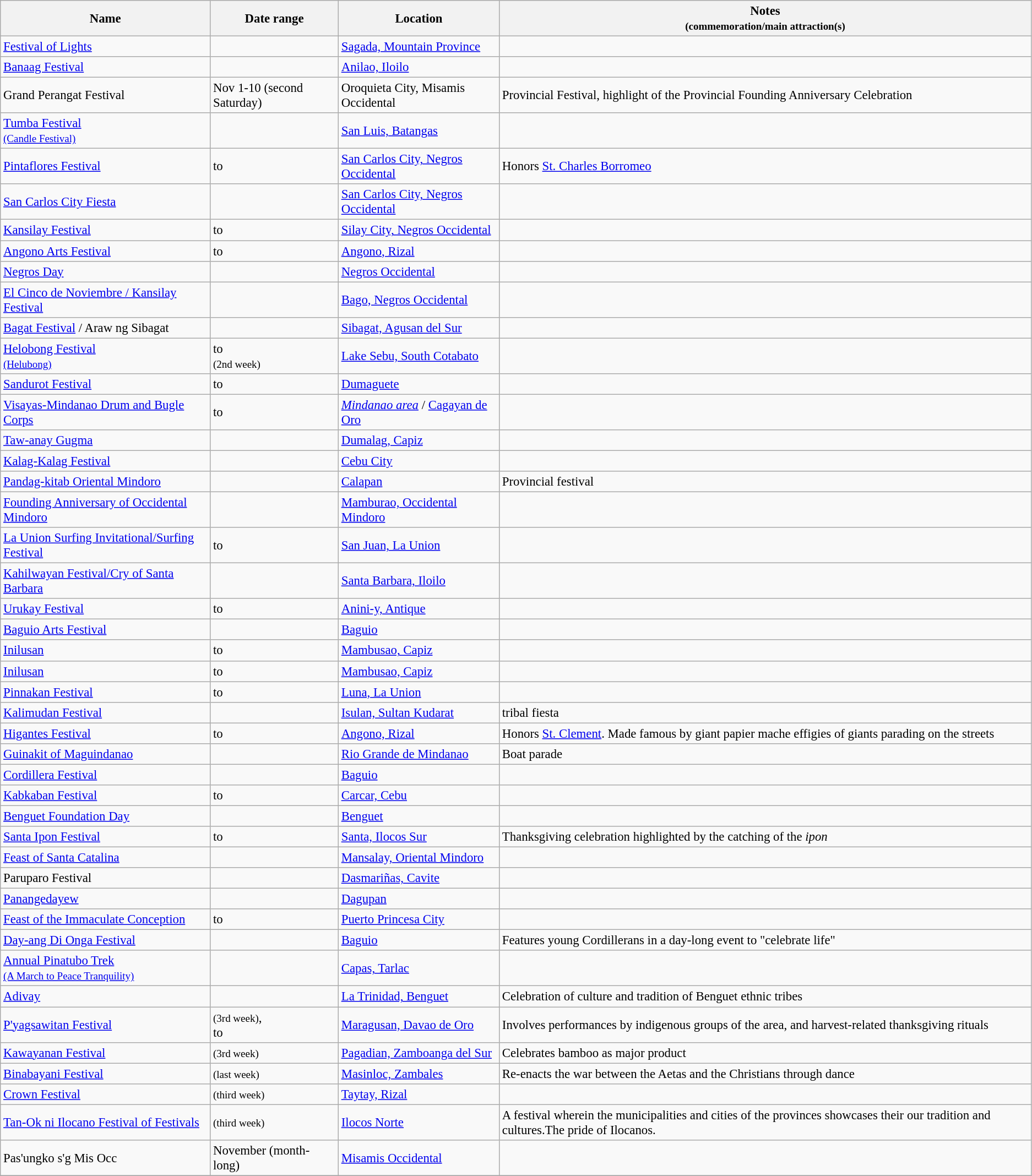<table class="wikitable sortable" style="font-size:95%;">
<tr>
<th>Name</th>
<th>Date range</th>
<th>Location</th>
<th class="unsortable">Notes<br><small>(commemoration/main attraction(s)</small></th>
</tr>
<tr>
<td><a href='#'>Festival of Lights</a></td>
<td></td>
<td><a href='#'>Sagada, Mountain Province</a></td>
<td></td>
</tr>
<tr>
<td><a href='#'>Banaag Festival</a></td>
<td></td>
<td><a href='#'>Anilao, Iloilo</a></td>
<td></td>
</tr>
<tr>
<td>Grand Perangat Festival</td>
<td>Nov 1-10 (second Saturday)</td>
<td>Oroquieta City, Misamis Occidental</td>
<td>Provincial Festival, highlight of the Provincial Founding Anniversary Celebration</td>
</tr>
<tr>
<td><a href='#'>Tumba Festival<br><small>(Candle Festival)</small></a></td>
<td></td>
<td><a href='#'>San Luis, Batangas</a></td>
<td></td>
</tr>
<tr>
<td><a href='#'>Pintaflores Festival</a></td>
<td> to </td>
<td><a href='#'>San Carlos City, Negros Occidental</a></td>
<td>Honors <a href='#'>St. Charles Borromeo</a></td>
</tr>
<tr>
<td><a href='#'>San Carlos City Fiesta</a></td>
<td></td>
<td><a href='#'>San Carlos City, Negros Occidental</a></td>
<td></td>
</tr>
<tr>
<td><a href='#'>Kansilay Festival</a></td>
<td> to </td>
<td><a href='#'>Silay City, Negros Occidental</a></td>
<td></td>
</tr>
<tr>
<td><a href='#'>Angono Arts Festival</a></td>
<td> to </td>
<td><a href='#'>Angono, Rizal</a></td>
<td></td>
</tr>
<tr>
<td><a href='#'>Negros Day</a></td>
<td></td>
<td><a href='#'>Negros Occidental</a></td>
<td></td>
</tr>
<tr>
<td><a href='#'>El Cinco de Noviembre / Kansilay Festival</a></td>
<td></td>
<td><a href='#'>Bago, Negros Occidental</a></td>
<td></td>
</tr>
<tr>
<td><a href='#'>Bagat Festival</a> / Araw ng Sibagat</td>
<td></td>
<td><a href='#'>Sibagat, Agusan del Sur</a></td>
<td></td>
</tr>
<tr>
<td><a href='#'>Helobong Festival<br><small>(Helubong)</small></a></td>
<td> to <br><small>(2nd week)</small></td>
<td><a href='#'>Lake Sebu, South Cotabato</a></td>
<td></td>
</tr>
<tr>
<td><a href='#'>Sandurot Festival</a></td>
<td> to </td>
<td><a href='#'>Dumaguete</a></td>
<td></td>
</tr>
<tr>
<td><a href='#'>Visayas-Mindanao Drum and Bugle Corps</a></td>
<td> to </td>
<td><em><a href='#'>Mindanao area</a></em> / <a href='#'>Cagayan de Oro</a></td>
<td></td>
</tr>
<tr>
<td><a href='#'>Taw-anay Gugma</a></td>
<td></td>
<td><a href='#'>Dumalag, Capiz</a></td>
<td></td>
</tr>
<tr>
<td><a href='#'>Kalag-Kalag Festival</a></td>
<td></td>
<td><a href='#'>Cebu City</a></td>
<td></td>
</tr>
<tr>
<td><a href='#'>Pandag-kitab Oriental Mindoro</a></td>
<td></td>
<td><a href='#'>Calapan</a></td>
<td>Provincial festival</td>
</tr>
<tr>
<td><a href='#'>Founding Anniversary of Occidental Mindoro</a></td>
<td></td>
<td><a href='#'>Mamburao, Occidental Mindoro</a></td>
<td></td>
</tr>
<tr>
<td><a href='#'>La Union Surfing Invitational/Surfing Festival</a></td>
<td> to </td>
<td><a href='#'>San Juan, La Union</a></td>
<td></td>
</tr>
<tr>
<td><a href='#'>Kahilwayan Festival/Cry of Santa Barbara</a></td>
<td></td>
<td><a href='#'>Santa Barbara, Iloilo</a></td>
<td></td>
</tr>
<tr>
<td><a href='#'>Urukay Festival</a></td>
<td> to </td>
<td><a href='#'>Anini-y, Antique</a></td>
<td></td>
</tr>
<tr>
<td><a href='#'>Baguio Arts Festival</a></td>
<td></td>
<td><a href='#'>Baguio</a></td>
<td></td>
</tr>
<tr>
<td><a href='#'>Inilusan</a></td>
<td> to </td>
<td><a href='#'>Mambusao, Capiz</a></td>
<td></td>
</tr>
<tr>
<td><a href='#'>Inilusan</a></td>
<td> to </td>
<td><a href='#'>Mambusao, Capiz</a></td>
<td></td>
</tr>
<tr>
<td><a href='#'>Pinnakan Festival</a></td>
<td> to </td>
<td><a href='#'>Luna, La Union</a></td>
<td></td>
</tr>
<tr>
<td><a href='#'>Kalimudan Festival</a></td>
<td></td>
<td><a href='#'>Isulan, Sultan Kudarat</a></td>
<td>tribal fiesta</td>
</tr>
<tr>
<td><a href='#'>Higantes Festival</a><br></td>
<td> to </td>
<td><a href='#'>Angono, Rizal</a></td>
<td>Honors <a href='#'>St. Clement</a>. Made famous by giant papier mache effigies of giants parading on the streets</td>
</tr>
<tr>
<td><a href='#'>Guinakit of Maguindanao</a></td>
<td></td>
<td><a href='#'>Rio Grande de Mindanao</a></td>
<td>Boat parade</td>
</tr>
<tr>
<td><a href='#'>Cordillera Festival</a></td>
<td></td>
<td><a href='#'>Baguio</a></td>
<td></td>
</tr>
<tr>
<td><a href='#'>Kabkaban Festival</a></td>
<td> to </td>
<td><a href='#'>Carcar, Cebu</a></td>
<td></td>
</tr>
<tr>
<td><a href='#'>Benguet Foundation Day</a></td>
<td></td>
<td><a href='#'>Benguet</a></td>
<td></td>
</tr>
<tr>
<td><a href='#'>Santa Ipon Festival</a></td>
<td> to </td>
<td><a href='#'>Santa, Ilocos Sur</a></td>
<td>Thanksgiving celebration highlighted by the catching of the <em>ipon</em></td>
</tr>
<tr>
<td><a href='#'>Feast of Santa Catalina</a></td>
<td></td>
<td><a href='#'>Mansalay, Oriental Mindoro</a></td>
<td></td>
</tr>
<tr>
<td>Paruparo Festival</td>
<td></td>
<td><a href='#'>Dasmariñas, Cavite</a></td>
<td></td>
</tr>
<tr>
<td><a href='#'>Panangedayew</a></td>
<td></td>
<td><a href='#'>Dagupan</a></td>
<td></td>
</tr>
<tr>
<td><a href='#'>Feast of the Immaculate Conception</a></td>
<td> to </td>
<td><a href='#'>Puerto Princesa City</a></td>
<td></td>
</tr>
<tr>
<td><a href='#'>Day-ang Di Onga Festival</a></td>
<td></td>
<td><a href='#'>Baguio</a></td>
<td>Features young Cordillerans in a day-long event to "celebrate life"</td>
</tr>
<tr>
<td><a href='#'>Annual Pinatubo Trek<br><small>(A March to Peace Tranquility)</small></a></td>
<td></td>
<td><a href='#'>Capas, Tarlac</a></td>
<td></td>
</tr>
<tr>
<td><a href='#'>Adivay</a></td>
<td></td>
<td><a href='#'>La Trinidad, Benguet</a></td>
<td>Celebration of culture and tradition of Benguet ethnic tribes</td>
</tr>
<tr>
<td><a href='#'>P'yagsawitan Festival</a></td>
<td> <small>(3rd week)</small>,<br> to </td>
<td><a href='#'>Maragusan, Davao de Oro</a></td>
<td>Involves performances by indigenous groups of the area, and harvest-related thanksgiving rituals</td>
</tr>
<tr>
<td><a href='#'>Kawayanan Festival</a></td>
<td> <small>(3rd week)</small></td>
<td><a href='#'>Pagadian, Zamboanga del Sur</a></td>
<td>Celebrates bamboo as major product</td>
</tr>
<tr>
<td><a href='#'>Binabayani Festival</a></td>
<td> <small>(last week)</small></td>
<td><a href='#'>Masinloc, Zambales</a></td>
<td>Re-enacts the war between the Aetas and the Christians through dance</td>
</tr>
<tr>
<td><a href='#'>Crown Festival</a></td>
<td> <small>(third week)</small></td>
<td><a href='#'>Taytay, Rizal</a></td>
<td></td>
</tr>
<tr>
<td><a href='#'>Tan-Ok ni Ilocano Festival of Festivals</a></td>
<td> <small>(third week)</small></td>
<td><a href='#'>Ilocos Norte</a></td>
<td>A festival wherein the municipalities and cities of the provinces showcases their our tradition and cultures.The pride of Ilocanos.</td>
</tr>
<tr>
<td>Pas'ungko s'g Mis Occ</td>
<td>November (month-long)</td>
<td><a href='#'>Misamis Occidental</a></td>
<td></td>
</tr>
<tr>
</tr>
</table>
